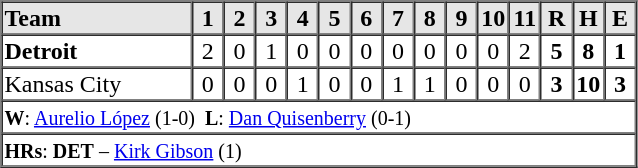<table border=1 cellspacing=0 width=425 style="margin-left:3em;">
<tr style="text-align:center; background-color:#e6e6e6;">
<th align=left width=30%>Team</th>
<th width=5%>1</th>
<th width=5%>2</th>
<th width=5%>3</th>
<th width=5%>4</th>
<th width=5%>5</th>
<th width=5%>6</th>
<th width=5%>7</th>
<th width=5%>8</th>
<th width=5%>9</th>
<th width=5%>10</th>
<th width=5%>11</th>
<th width=5%>R</th>
<th width=5%>H</th>
<th width=5%>E</th>
</tr>
<tr style="text-align:center;">
<td align=left><strong>Detroit</strong></td>
<td>2</td>
<td>0</td>
<td>1</td>
<td>0</td>
<td>0</td>
<td>0</td>
<td>0</td>
<td>0</td>
<td>0</td>
<td>0</td>
<td>2</td>
<td><strong>5</strong></td>
<td><strong>8</strong></td>
<td><strong>1</strong></td>
</tr>
<tr style="text-align:center;">
<td align=left>Kansas City</td>
<td>0</td>
<td>0</td>
<td>0</td>
<td>1</td>
<td>0</td>
<td>0</td>
<td>1</td>
<td>1</td>
<td>0</td>
<td>0</td>
<td>0</td>
<td><strong>3</strong></td>
<td><strong>10</strong></td>
<td><strong>3</strong></td>
</tr>
<tr style="text-align:left;">
<td colspan=15><small><strong>W</strong>: <a href='#'>Aurelio López</a> (1-0)  <strong>L</strong>: <a href='#'>Dan Quisenberry</a> (0-1)  </small></td>
</tr>
<tr style="text-align:left;">
<td colspan=15><small><strong>HRs</strong>: <strong>DET</strong> – <a href='#'>Kirk Gibson</a> (1)</small></td>
</tr>
</table>
